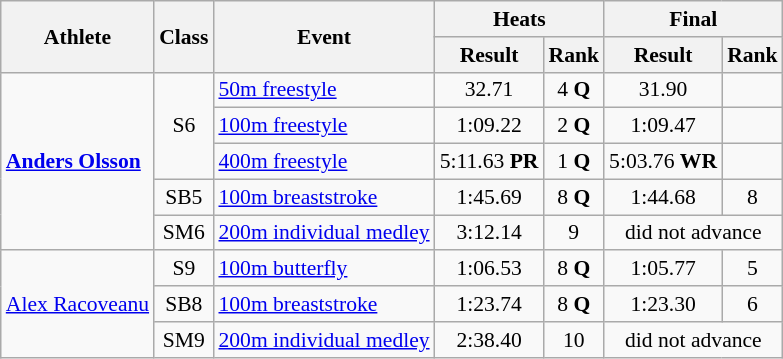<table class=wikitable style="font-size:90%">
<tr>
<th rowspan="2">Athlete</th>
<th rowspan="2">Class</th>
<th rowspan="2">Event</th>
<th colspan="2">Heats</th>
<th colspan="2">Final</th>
</tr>
<tr>
<th>Result</th>
<th>Rank</th>
<th>Result</th>
<th>Rank</th>
</tr>
<tr>
<td rowspan="5"><strong><a href='#'>Anders Olsson</a></strong></td>
<td rowspan="3" style="text-align:center;">S6</td>
<td><a href='#'>50m freestyle</a></td>
<td style="text-align:center;">32.71</td>
<td style="text-align:center;">4 <strong>Q</strong></td>
<td style="text-align:center;">31.90</td>
<td style="text-align:center;"></td>
</tr>
<tr>
<td><a href='#'>100m freestyle</a></td>
<td style="text-align:center;">1:09.22</td>
<td style="text-align:center;">2 <strong>Q</strong></td>
<td style="text-align:center;">1:09.47</td>
<td style="text-align:center;"></td>
</tr>
<tr>
<td><a href='#'>400m freestyle</a></td>
<td style="text-align:center;">5:11.63 <strong>PR</strong></td>
<td style="text-align:center;">1 <strong>Q</strong></td>
<td style="text-align:center;">5:03.76 <strong>WR</strong></td>
<td style="text-align:center;"></td>
</tr>
<tr>
<td style="text-align:center;">SB5</td>
<td><a href='#'>100m breaststroke</a></td>
<td style="text-align:center;">1:45.69</td>
<td style="text-align:center;">8 <strong>Q</strong></td>
<td style="text-align:center;">1:44.68</td>
<td style="text-align:center;">8</td>
</tr>
<tr>
<td style="text-align:center;">SM6</td>
<td><a href='#'>200m individual medley</a></td>
<td style="text-align:center;">3:12.14</td>
<td style="text-align:center;">9</td>
<td style="text-align:center;" colspan="2">did not advance</td>
</tr>
<tr>
<td rowspan="3"><a href='#'>Alex Racoveanu</a></td>
<td style="text-align:center;">S9</td>
<td><a href='#'>100m butterfly</a></td>
<td style="text-align:center;">1:06.53</td>
<td style="text-align:center;">8 <strong>Q</strong></td>
<td style="text-align:center;">1:05.77</td>
<td style="text-align:center;">5</td>
</tr>
<tr>
<td style="text-align:center;">SB8</td>
<td><a href='#'>100m breaststroke</a></td>
<td style="text-align:center;">1:23.74</td>
<td style="text-align:center;">8 <strong>Q</strong></td>
<td style="text-align:center;">1:23.30</td>
<td style="text-align:center;">6</td>
</tr>
<tr>
<td style="text-align:center;">SM9</td>
<td><a href='#'>200m individual medley</a></td>
<td style="text-align:center;">2:38.40</td>
<td style="text-align:center;">10</td>
<td style="text-align:center;" colspan="2">did not advance</td>
</tr>
</table>
